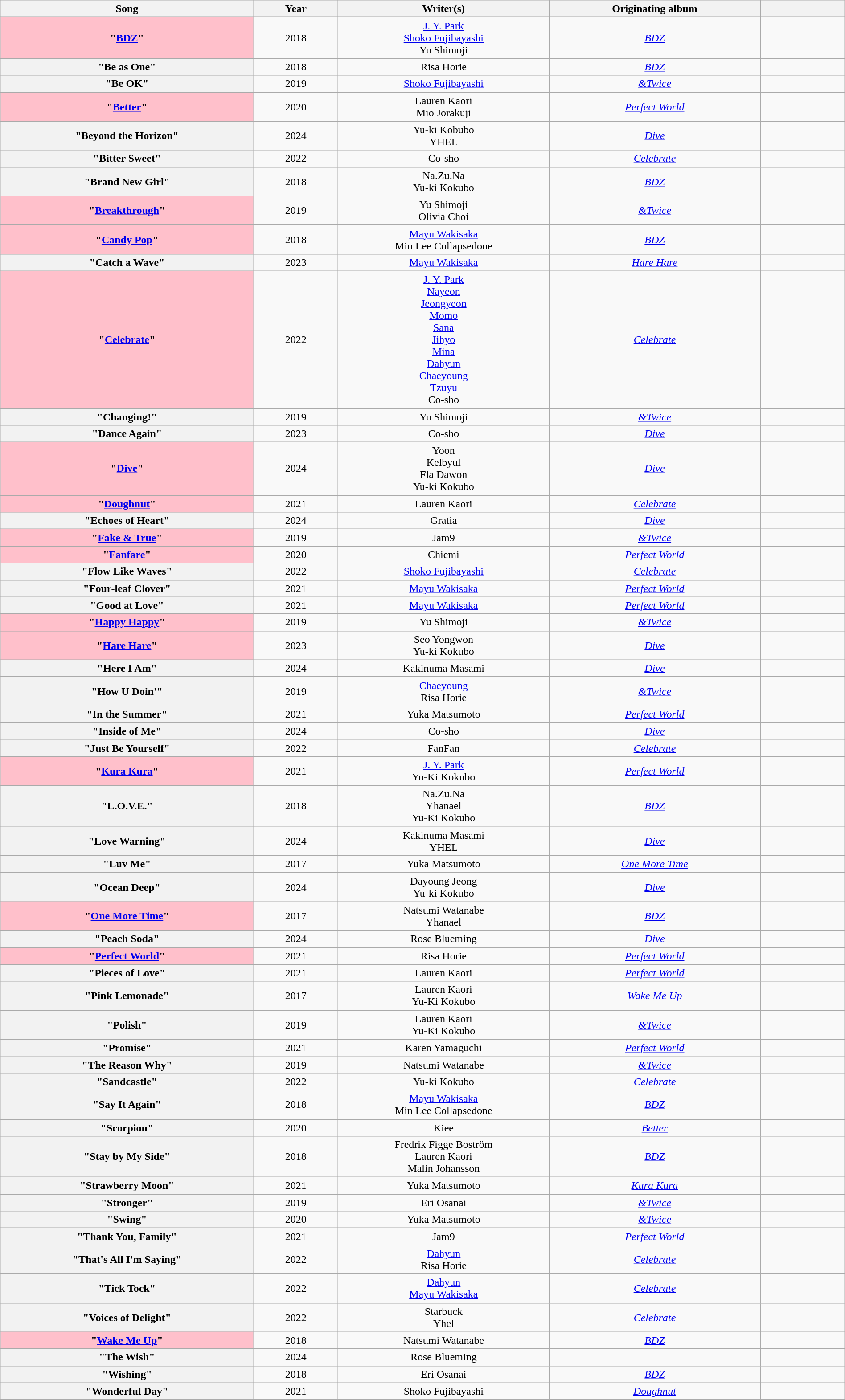<table class="wikitable sortable plainrowheaders" style="text-align:center; width:100%">
<tr>
<th style="width:30%;">Song</th>
<th style="width:10%;">Year</th>
<th style="width:25%;">Writer(s)</th>
<th style="width:25%;">Originating album</th>
<th style="width:10%;" class="unsortable"></th>
</tr>
<tr>
<th scope=row style="background-color:pink">"<a href='#'>BDZ</a>"</th>
<td>2018</td>
<td><a href='#'>J. Y. Park</a><br><a href='#'>Shoko Fujibayashi</a><br>Yu Shimoji</td>
<td><em><a href='#'>BDZ</a></em></td>
<td></td>
</tr>
<tr>
<th scope=row>"Be as One"</th>
<td>2018</td>
<td>Risa Horie</td>
<td><em><a href='#'>BDZ</a></em></td>
<td></td>
</tr>
<tr>
<th scope=row>"Be OK"</th>
<td>2019</td>
<td><a href='#'>Shoko Fujibayashi</a></td>
<td><em><a href='#'>&Twice</a></em></td>
<td></td>
</tr>
<tr>
<th scope=row style="background-color:pink">"<a href='#'>Better</a>"</th>
<td>2020</td>
<td>Lauren Kaori<br>Mio Jorakuji</td>
<td><em><a href='#'>Perfect World</a></em></td>
<td></td>
</tr>
<tr>
<th scope=row>"Beyond the Horizon"</th>
<td>2024</td>
<td>Yu-ki Kobubo<br>YHEL</td>
<td><em><a href='#'>Dive</a></em></td>
<td></td>
</tr>
<tr>
<th scope=row>"Bitter Sweet"</th>
<td>2022</td>
<td>Co-sho</td>
<td><em><a href='#'>Celebrate</a></em></td>
<td></td>
</tr>
<tr>
<th scope=row>"Brand New Girl"</th>
<td>2018</td>
<td>Na.Zu.Na<br>Yu-ki Kokubo</td>
<td><em><a href='#'>BDZ</a></em></td>
<td></td>
</tr>
<tr>
<th scope=row style="background-color:pink">"<a href='#'>Breakthrough</a>"</th>
<td>2019</td>
<td>Yu Shimoji<br>Olivia Choi</td>
<td><em><a href='#'>&Twice</a></em></td>
<td></td>
</tr>
<tr>
<th scope=row style="background-color:pink">"<a href='#'>Candy Pop</a>"</th>
<td>2018</td>
<td><a href='#'>Mayu Wakisaka</a><br>Min Lee Collapsedone</td>
<td><em><a href='#'>BDZ</a></em></td>
<td></td>
</tr>
<tr>
<th scope=row>"Catch a Wave"</th>
<td>2023</td>
<td><a href='#'>Mayu Wakisaka</a></td>
<td><em><a href='#'>Hare Hare</a></em><br></td>
<td></td>
</tr>
<tr>
<th scope=row style="background-color:pink">"<a href='#'>Celebrate</a>"</th>
<td>2022</td>
<td><a href='#'>J. Y. Park</a><br><a href='#'>Nayeon</a><br><a href='#'>Jeongyeon</a><br><a href='#'>Momo</a><br><a href='#'>Sana</a><br><a href='#'>Jihyo</a><br><a href='#'>Mina</a><br><a href='#'>Dahyun</a><br><a href='#'>Chaeyoung</a><br><a href='#'>Tzuyu</a><br>Co-sho</td>
<td><em><a href='#'>Celebrate</a></em></td>
<td></td>
</tr>
<tr>
<th scope=row>"Changing!"</th>
<td>2019</td>
<td>Yu Shimoji</td>
<td><em><a href='#'>&Twice</a></em></td>
<td></td>
</tr>
<tr>
<th scope=row>"Dance Again"</th>
<td>2023</td>
<td>Co-sho</td>
<td><em><a href='#'>Dive</a></em></td>
<td></td>
</tr>
<tr>
<th scope=row style="background-color:pink">"<a href='#'>Dive</a>"</th>
<td>2024</td>
<td>Yoon<br>Kelbyul<br>Fla Dawon<br>Yu-ki Kokubo</td>
<td><em><a href='#'>Dive</a></em></td>
<td></td>
</tr>
<tr>
<th scope=row style="background-color:pink">"<a href='#'>Doughnut</a>"</th>
<td>2021</td>
<td>Lauren Kaori</td>
<td><em><a href='#'>Celebrate</a></em></td>
<td></td>
</tr>
<tr>
<th scope=row>"Echoes of Heart"</th>
<td>2024</td>
<td>Gratia</td>
<td><em><a href='#'>Dive</a></em></td>
<td></td>
</tr>
<tr>
<th scope=row style="background-color:pink">"<a href='#'>Fake & True</a>"</th>
<td>2019</td>
<td>Jam9</td>
<td><em><a href='#'>&Twice</a></em></td>
<td></td>
</tr>
<tr>
<th scope=row style="background-color:pink">"<a href='#'>Fanfare</a>"</th>
<td>2020</td>
<td>Chiemi</td>
<td><em><a href='#'>Perfect World</a></em></td>
<td></td>
</tr>
<tr>
<th scope=row>"Flow Like Waves"</th>
<td>2022</td>
<td><a href='#'>Shoko Fujibayashi</a></td>
<td><em><a href='#'>Celebrate</a></em></td>
<td></td>
</tr>
<tr>
<th scope=row>"Four-leaf Clover"</th>
<td>2021</td>
<td><a href='#'>Mayu Wakisaka</a></td>
<td><em><a href='#'>Perfect World</a></em></td>
<td></td>
</tr>
<tr>
<th scope=row>"Good at Love"</th>
<td>2021</td>
<td><a href='#'>Mayu Wakisaka</a></td>
<td><em><a href='#'>Perfect World</a></em></td>
<td></td>
</tr>
<tr>
<th scope=row style="background-color:pink">"<a href='#'>Happy Happy</a>"</th>
<td>2019</td>
<td>Yu Shimoji</td>
<td><em><a href='#'>&Twice</a></em></td>
<td></td>
</tr>
<tr>
<th scope=row style="background-color:pink">"<a href='#'>Hare Hare</a>"</th>
<td>2023</td>
<td>Seo Yongwon<br>Yu-ki Kokubo</td>
<td><em><a href='#'>Dive</a></em></td>
<td></td>
</tr>
<tr>
<th scope=row>"Here I Am"</th>
<td>2024</td>
<td>Kakinuma Masami</td>
<td><em><a href='#'>Dive</a></em></td>
<td></td>
</tr>
<tr>
<th scope=row>"How U Doin'"</th>
<td>2019</td>
<td><a href='#'>Chaeyoung</a><br>Risa Horie</td>
<td><em><a href='#'>&Twice</a></em></td>
<td></td>
</tr>
<tr>
<th scope=row>"In the Summer"</th>
<td>2021</td>
<td>Yuka Matsumoto</td>
<td><em><a href='#'>Perfect World</a></em></td>
<td></td>
</tr>
<tr>
<th scope=row>"Inside of Me"</th>
<td>2024</td>
<td>Co-sho</td>
<td><em><a href='#'>Dive</a></em></td>
<td></td>
</tr>
<tr>
<th scope=row>"Just Be Yourself"</th>
<td>2022</td>
<td>FanFan</td>
<td><em><a href='#'>Celebrate</a></em></td>
<td></td>
</tr>
<tr>
<th scope=row style="background-color:pink">"<a href='#'>Kura Kura</a>"</th>
<td>2021</td>
<td><a href='#'>J. Y. Park</a><br>Yu-Ki Kokubo</td>
<td><em><a href='#'>Perfect World</a></em></td>
<td></td>
</tr>
<tr>
<th scope=row>"L.O.V.E."</th>
<td>2018</td>
<td>Na.Zu.Na<br>Yhanael<br>Yu-Ki Kokubo</td>
<td><em><a href='#'>BDZ</a></em></td>
<td></td>
</tr>
<tr>
<th scope=row>"Love Warning"</th>
<td>2024</td>
<td>Kakinuma Masami<br>YHEL</td>
<td><em><a href='#'>Dive</a></em></td>
<td></td>
</tr>
<tr>
<th scope=row>"Luv Me"</th>
<td>2017</td>
<td>Yuka Matsumoto</td>
<td><em><a href='#'>One More Time</a></em><br></td>
<td></td>
</tr>
<tr>
<th scope=row>"Ocean Deep"</th>
<td>2024</td>
<td>Dayoung Jeong<br>Yu-ki Kokubo</td>
<td><em><a href='#'>Dive</a></em></td>
<td></td>
</tr>
<tr>
<th scope=row style="background-color:pink">"<a href='#'>One More Time</a>"</th>
<td>2017</td>
<td>Natsumi Watanabe<br>Yhanael</td>
<td><em><a href='#'>BDZ</a></em></td>
<td></td>
</tr>
<tr>
<th scope=row>"Peach Soda"</th>
<td>2024</td>
<td>Rose Blueming</td>
<td><em><a href='#'>Dive</a></em></td>
<td></td>
</tr>
<tr>
<th scope=row style="background-color:pink">"<a href='#'>Perfect World</a>"</th>
<td>2021</td>
<td>Risa Horie</td>
<td><em><a href='#'>Perfect World</a></em></td>
<td></td>
</tr>
<tr>
<th scope=row>"Pieces of Love"</th>
<td>2021</td>
<td>Lauren Kaori</td>
<td><em><a href='#'>Perfect World</a></em></td>
<td></td>
</tr>
<tr>
<th scope=row>"Pink Lemonade"</th>
<td>2017</td>
<td>Lauren Kaori<br>Yu-Ki Kokubo</td>
<td><em><a href='#'>Wake Me Up</a></em><br></td>
<td></td>
</tr>
<tr>
<th scope=row>"Polish"</th>
<td>2019</td>
<td>Lauren Kaori<br>Yu-Ki Kokubo</td>
<td><em><a href='#'>&Twice</a></em></td>
<td></td>
</tr>
<tr>
<th scope=row>"Promise"</th>
<td>2021</td>
<td>Karen Yamaguchi</td>
<td><em><a href='#'>Perfect World</a></em></td>
<td></td>
</tr>
<tr>
<th scope=row>"The Reason Why"</th>
<td>2019</td>
<td>Natsumi Watanabe</td>
<td><em><a href='#'>&Twice</a></em></td>
<td></td>
</tr>
<tr>
<th scope=row>"Sandcastle"</th>
<td>2022</td>
<td>Yu-ki Kokubo</td>
<td><em><a href='#'>Celebrate</a></em></td>
<td></td>
</tr>
<tr>
<th scope=row>"Say It Again"</th>
<td>2018</td>
<td><a href='#'>Mayu Wakisaka</a><br>Min Lee Collapsedone</td>
<td><em><a href='#'>BDZ</a></em></td>
<td></td>
</tr>
<tr>
<th scope=row>"Scorpion"</th>
<td>2020</td>
<td>Kiee</td>
<td><em><a href='#'>Better</a></em><br></td>
<td></td>
</tr>
<tr>
<th scope=row>"Stay by My Side"</th>
<td>2018</td>
<td>Fredrik Figge Boström<br>Lauren Kaori<br>Malin Johansson</td>
<td><em><a href='#'>BDZ</a></em></td>
<td></td>
</tr>
<tr>
<th scope=row>"Strawberry Moon"</th>
<td>2021</td>
<td>Yuka Matsumoto</td>
<td><em><a href='#'>Kura Kura</a></em><br></td>
<td></td>
</tr>
<tr>
<th scope=row>"Stronger"</th>
<td>2019</td>
<td>Eri Osanai</td>
<td><em><a href='#'>&Twice</a></em></td>
<td></td>
</tr>
<tr>
<th scope=row>"Swing"</th>
<td>2020</td>
<td>Yuka Matsumoto</td>
<td><em><a href='#'>&Twice</a></em></td>
<td></td>
</tr>
<tr>
<th scope=row>"Thank You, Family"</th>
<td>2021</td>
<td>Jam9</td>
<td><em><a href='#'>Perfect World</a></em></td>
<td></td>
</tr>
<tr>
<th scope=row>"That's All I'm Saying"</th>
<td>2022</td>
<td><a href='#'>Dahyun</a><br>Risa Horie</td>
<td><em><a href='#'>Celebrate</a></em></td>
<td></td>
</tr>
<tr>
<th scope=row>"Tick Tock"</th>
<td>2022</td>
<td><a href='#'>Dahyun</a><br><a href='#'>Mayu Wakisaka</a></td>
<td><em><a href='#'>Celebrate</a></em></td>
<td></td>
</tr>
<tr>
<th scope=row>"Voices of Delight"</th>
<td>2022</td>
<td>Starbuck<br>Yhel</td>
<td><em><a href='#'>Celebrate</a></em></td>
<td></td>
</tr>
<tr>
<th scope=row style="background-color:pink">"<a href='#'>Wake Me Up</a>"</th>
<td>2018</td>
<td>Natsumi Watanabe</td>
<td><em><a href='#'>BDZ</a></em></td>
<td></td>
</tr>
<tr>
<th scope=row>"The Wish"</th>
<td>2024</td>
<td>Rose Blueming</td>
<td></td>
<td></td>
</tr>
<tr>
<th scope=row>"Wishing"</th>
<td>2018</td>
<td>Eri Osanai</td>
<td><em><a href='#'>BDZ</a></em></td>
<td></td>
</tr>
<tr>
<th scope=row>"Wonderful Day"</th>
<td>2021</td>
<td>Shoko Fujibayashi</td>
<td><em><a href='#'>Doughnut</a></em><br></td>
<td></td>
</tr>
</table>
